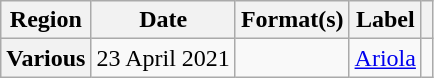<table class="wikitable plainrowheaders">
<tr>
<th scope="col">Region</th>
<th scope="col">Date</th>
<th scope="col">Format(s)</th>
<th scope="col">Label</th>
<th scope="col"></th>
</tr>
<tr>
<th scope="row">Various</th>
<td>23 April 2021</td>
<td></td>
<td><a href='#'>Ariola</a></td>
<td></td>
</tr>
</table>
